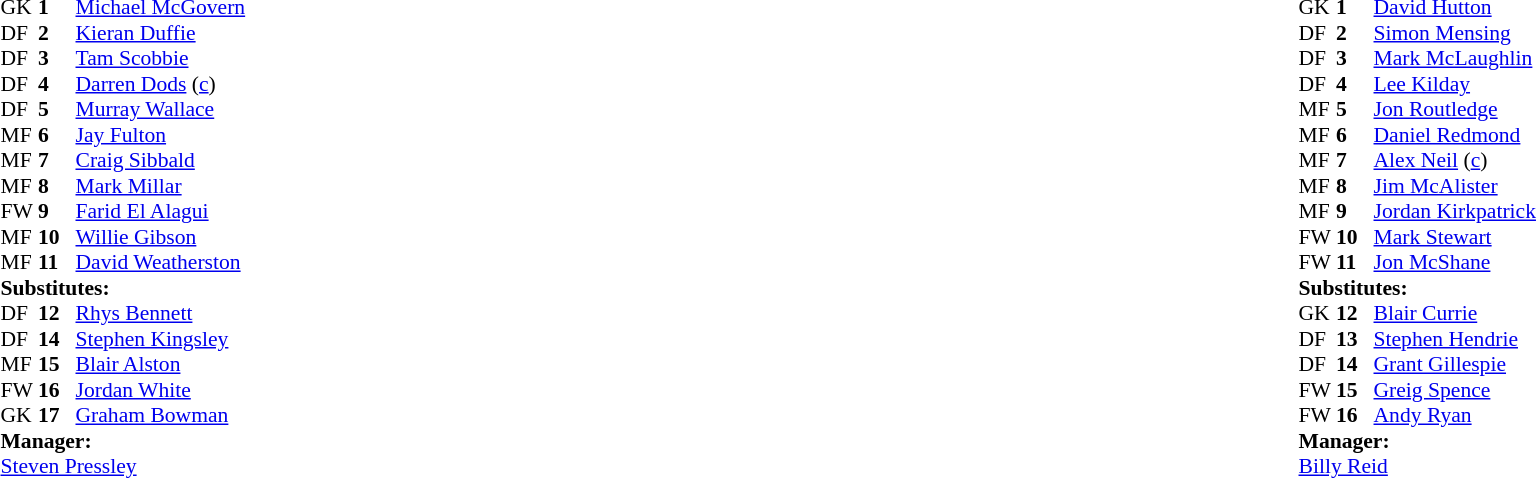<table width="100%">
<tr>
<td valign="top" width="50%"><br><table style="font-size: 90%" cellspacing="0" cellpadding="0">
<tr>
<td colspan="4"></td>
</tr>
<tr>
<th width=25></th>
<th width=25></th>
</tr>
<tr>
<td>GK</td>
<td><strong>1</strong></td>
<td> <a href='#'>Michael McGovern</a></td>
</tr>
<tr>
<td>DF</td>
<td><strong>2</strong></td>
<td> <a href='#'>Kieran Duffie</a></td>
</tr>
<tr>
<td>DF</td>
<td><strong>3</strong></td>
<td> <a href='#'>Tam Scobbie</a></td>
</tr>
<tr>
<td>DF</td>
<td><strong>4</strong></td>
<td> <a href='#'>Darren Dods</a> (<a href='#'>c</a>)</td>
</tr>
<tr>
<td>DF</td>
<td><strong>5</strong></td>
<td> <a href='#'>Murray Wallace</a></td>
</tr>
<tr>
<td>MF</td>
<td><strong>6</strong></td>
<td> <a href='#'>Jay Fulton</a></td>
<td></td>
</tr>
<tr>
<td>MF</td>
<td><strong>7</strong></td>
<td> <a href='#'>Craig Sibbald</a></td>
<td></td>
<td></td>
</tr>
<tr>
<td>MF</td>
<td><strong>8</strong></td>
<td> <a href='#'>Mark Millar</a></td>
</tr>
<tr>
<td>FW</td>
<td><strong>9</strong></td>
<td> <a href='#'>Farid El Alagui</a></td>
</tr>
<tr>
<td>MF</td>
<td><strong>10</strong></td>
<td> <a href='#'>Willie Gibson</a></td>
</tr>
<tr>
<td>MF</td>
<td><strong>11</strong></td>
<td> <a href='#'>David Weatherston</a></td>
</tr>
<tr>
<td colspan=4><strong>Substitutes:</strong></td>
</tr>
<tr>
<td>DF</td>
<td><strong>12</strong></td>
<td> <a href='#'>Rhys Bennett</a></td>
</tr>
<tr>
<td>DF</td>
<td><strong>14</strong></td>
<td> <a href='#'>Stephen Kingsley</a></td>
</tr>
<tr>
<td>MF</td>
<td><strong>15</strong></td>
<td> <a href='#'>Blair Alston</a></td>
<td></td>
<td></td>
</tr>
<tr>
<td>FW</td>
<td><strong>16</strong></td>
<td> <a href='#'>Jordan White</a></td>
</tr>
<tr>
<td>GK</td>
<td><strong>17</strong></td>
<td> <a href='#'>Graham Bowman</a></td>
</tr>
<tr>
<td colspan=4><strong>Manager:</strong></td>
</tr>
<tr>
<td colspan="4"> <a href='#'>Steven Pressley</a></td>
</tr>
</table>
</td>
<td valign="top" width="50%"><br><table style="font-size: 90%" cellspacing="0" cellpadding="0" align="center">
<tr>
<td colspan="4"></td>
</tr>
<tr>
<th width=25></th>
<th width=25></th>
</tr>
<tr>
<td>GK</td>
<td><strong>1</strong></td>
<td> <a href='#'>David Hutton</a></td>
</tr>
<tr>
<td>DF</td>
<td><strong>2</strong></td>
<td> <a href='#'>Simon Mensing</a></td>
</tr>
<tr>
<td>DF</td>
<td><strong>3</strong></td>
<td> <a href='#'>Mark McLaughlin</a></td>
<td></td>
<td></td>
</tr>
<tr>
<td>DF</td>
<td><strong>4</strong></td>
<td> <a href='#'>Lee Kilday</a></td>
</tr>
<tr>
<td>MF</td>
<td><strong>5</strong></td>
<td> <a href='#'>Jon Routledge</a></td>
</tr>
<tr>
<td>MF</td>
<td><strong>6</strong></td>
<td> <a href='#'>Daniel Redmond</a></td>
</tr>
<tr>
<td>MF</td>
<td><strong>7</strong></td>
<td> <a href='#'>Alex Neil</a> (<a href='#'>c</a>)</td>
<td></td>
</tr>
<tr>
<td>MF</td>
<td><strong>8</strong></td>
<td> <a href='#'>Jim McAlister</a></td>
</tr>
<tr>
<td>MF</td>
<td><strong>9</strong></td>
<td> <a href='#'>Jordan Kirkpatrick</a></td>
<td></td>
<td></td>
</tr>
<tr>
<td>FW</td>
<td><strong>10</strong></td>
<td> <a href='#'>Mark Stewart</a></td>
<td></td>
<td></td>
</tr>
<tr>
<td>FW</td>
<td><strong>11</strong></td>
<td> <a href='#'>Jon McShane</a></td>
</tr>
<tr>
<td colspan=4><strong>Substitutes:</strong></td>
</tr>
<tr>
<td>GK</td>
<td><strong>12</strong></td>
<td> <a href='#'>Blair Currie</a></td>
</tr>
<tr>
<td>DF</td>
<td><strong>13</strong></td>
<td> <a href='#'>Stephen Hendrie</a></td>
<td></td>
<td></td>
</tr>
<tr>
<td>DF</td>
<td><strong>14</strong></td>
<td> <a href='#'>Grant Gillespie</a></td>
</tr>
<tr>
<td>FW</td>
<td><strong>15</strong></td>
<td> <a href='#'>Greig Spence</a></td>
<td></td>
<td></td>
</tr>
<tr>
<td>FW</td>
<td><strong>16</strong></td>
<td> <a href='#'>Andy Ryan</a></td>
<td></td>
<td></td>
</tr>
<tr>
<td colspan=4><strong>Manager:</strong></td>
</tr>
<tr>
<td colspan="4"> <a href='#'>Billy Reid</a></td>
</tr>
</table>
</td>
</tr>
</table>
